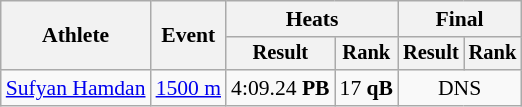<table class="wikitable" style="font-size:90%">
<tr>
<th rowspan=2>Athlete</th>
<th rowspan=2>Event</th>
<th colspan=2>Heats</th>
<th colspan=2>Final</th>
</tr>
<tr style="font-size:95%">
<th>Result</th>
<th>Rank</th>
<th>Result</th>
<th>Rank</th>
</tr>
<tr align=center>
<td align=left><a href='#'>Sufyan Hamdan</a></td>
<td align=left><a href='#'>1500 m</a></td>
<td>4:09.24 <strong>PB</strong></td>
<td>17 <strong>qB</strong></td>
<td colspan=2>DNS</td>
</tr>
</table>
